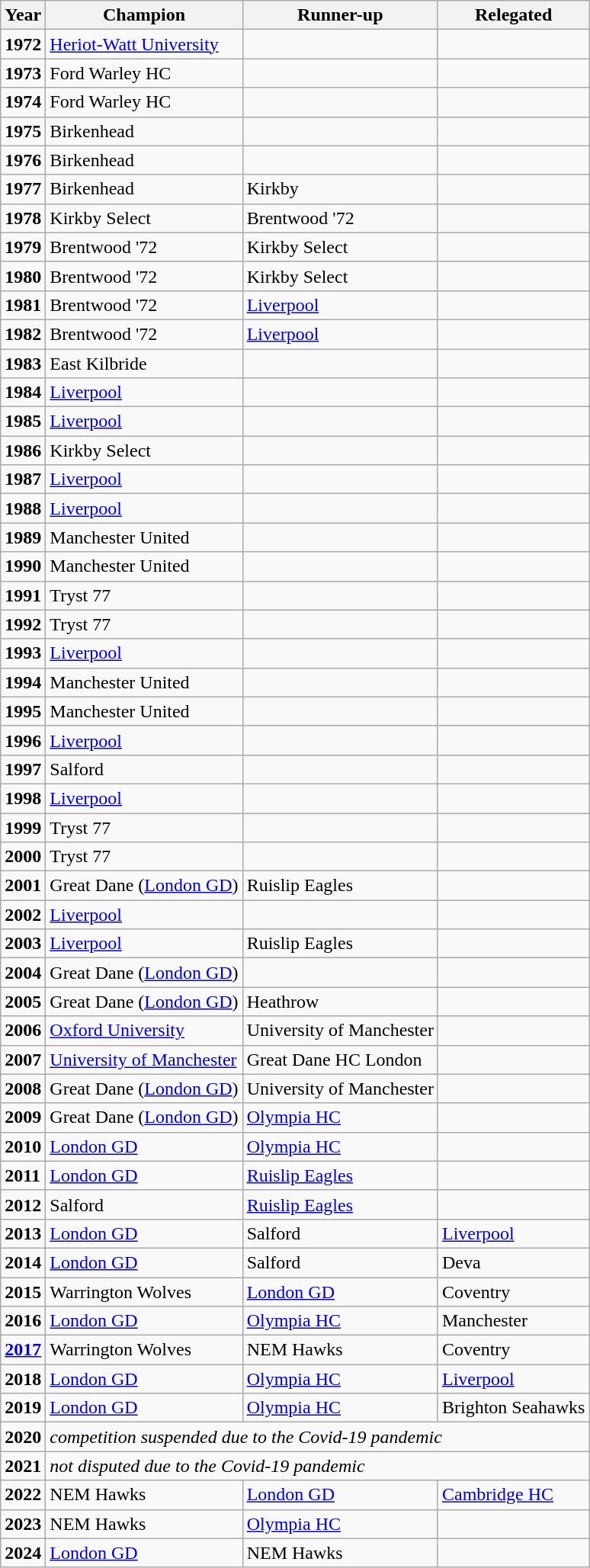<table class="wikitable sortable">
<tr>
<th style="text-align:center;"><strong>Year</strong></th>
<th style="text-align:center;"><strong>Champion</strong></th>
<th style="text-align:center;"><strong>Runner-up</strong></th>
<th><strong>Relegated</strong></th>
</tr>
<tr>
<td><strong>1972</strong></td>
<td><a href='#'>Heriot-Watt University</a></td>
<td></td>
<td></td>
</tr>
<tr>
<td><strong>1973</strong></td>
<td>Ford Warley HC</td>
<td></td>
<td></td>
</tr>
<tr>
<td><strong>1974</strong></td>
<td>Ford Warley HC</td>
<td></td>
<td></td>
</tr>
<tr>
<td><strong>1975</strong></td>
<td>Birkenhead</td>
<td></td>
<td></td>
</tr>
<tr>
<td><strong>1976</strong></td>
<td>Birkenhead</td>
<td></td>
<td></td>
</tr>
<tr>
<td><strong>1977</strong></td>
<td>Birkenhead</td>
<td>Kirkby</td>
<td></td>
</tr>
<tr>
<td><strong>1978</strong></td>
<td>Kirkby Select</td>
<td>Brentwood '72</td>
<td></td>
</tr>
<tr>
<td><strong>1979</strong></td>
<td>Brentwood '72</td>
<td>Kirkby Select</td>
<td></td>
</tr>
<tr>
<td><strong>1980</strong></td>
<td>Brentwood '72</td>
<td>Kirkby Select</td>
<td></td>
</tr>
<tr>
<td><strong>1981</strong></td>
<td>Brentwood '72</td>
<td><a href='#'>Liverpool</a></td>
<td></td>
</tr>
<tr>
<td><strong>1982</strong></td>
<td>Brentwood '72</td>
<td><a href='#'>Liverpool</a></td>
<td></td>
</tr>
<tr>
<td><strong>1983</strong></td>
<td>East Kilbride</td>
<td></td>
<td></td>
</tr>
<tr>
<td><strong>1984</strong></td>
<td><a href='#'>Liverpool</a></td>
<td></td>
<td></td>
</tr>
<tr>
<td><strong>1985</strong></td>
<td><a href='#'>Liverpool</a></td>
<td></td>
<td></td>
</tr>
<tr>
<td><strong>1986</strong></td>
<td>Kirkby Select</td>
<td></td>
<td></td>
</tr>
<tr>
<td><strong>1987</strong></td>
<td><a href='#'>Liverpool</a></td>
<td></td>
<td></td>
</tr>
<tr>
<td><strong>1988</strong></td>
<td><a href='#'>Liverpool</a></td>
<td></td>
<td></td>
</tr>
<tr>
<td><strong>1989</strong></td>
<td>Manchester United</td>
<td></td>
<td></td>
</tr>
<tr>
<td><strong>1990</strong></td>
<td>Manchester United</td>
<td></td>
<td></td>
</tr>
<tr>
<td><strong>1991</strong></td>
<td>Tryst 77</td>
<td></td>
<td></td>
</tr>
<tr>
<td><strong>1992</strong></td>
<td>Tryst 77</td>
<td></td>
<td></td>
</tr>
<tr>
<td><strong>1993</strong></td>
<td><a href='#'>Liverpool</a></td>
<td></td>
<td></td>
</tr>
<tr>
<td><strong>1994</strong></td>
<td>Manchester United</td>
<td></td>
<td></td>
</tr>
<tr>
<td><strong>1995</strong></td>
<td>Manchester United</td>
<td></td>
<td></td>
</tr>
<tr>
<td><strong>1996</strong></td>
<td><a href='#'>Liverpool</a></td>
<td></td>
<td></td>
</tr>
<tr>
<td><strong>1997</strong></td>
<td>Salford</td>
<td></td>
<td></td>
</tr>
<tr>
<td><strong>1998</strong></td>
<td><a href='#'>Liverpool</a></td>
<td></td>
<td></td>
</tr>
<tr>
<td><strong>1999</strong></td>
<td>Tryst 77</td>
<td></td>
<td></td>
</tr>
<tr>
<td><strong>2000</strong></td>
<td>Tryst 77</td>
<td></td>
<td></td>
</tr>
<tr>
<td><strong>2001</strong></td>
<td>Great Dane (<a href='#'>London GD</a>)</td>
<td>Ruislip Eagles</td>
<td></td>
</tr>
<tr>
<td><strong>2002</strong></td>
<td><a href='#'>Liverpool</a></td>
<td></td>
<td></td>
</tr>
<tr>
<td><strong>2003</strong></td>
<td><a href='#'>Liverpool</a></td>
<td>Ruislip Eagles</td>
<td></td>
</tr>
<tr>
<td><strong>2004</strong></td>
<td>Great Dane (<a href='#'>London GD</a>)</td>
<td></td>
<td></td>
</tr>
<tr>
<td><strong>2005</strong></td>
<td>Great Dane (<a href='#'>London GD</a>)</td>
<td>Heathrow</td>
<td></td>
</tr>
<tr>
<td><strong>2006</strong></td>
<td><a href='#'>Oxford University</a></td>
<td>University of Manchester</td>
<td></td>
</tr>
<tr>
<td><strong>2007</strong></td>
<td><a href='#'>University of Manchester</a></td>
<td>Great Dane HC London</td>
<td></td>
</tr>
<tr>
<td><strong>2008</strong></td>
<td>Great Dane (<a href='#'>London GD</a>)</td>
<td>University of Manchester</td>
<td></td>
</tr>
<tr>
<td><strong>2009</strong></td>
<td>Great Dane (<a href='#'>London GD</a>)</td>
<td><a href='#'>Olympia HC</a></td>
<td></td>
</tr>
<tr>
<td><strong>2010</strong></td>
<td><a href='#'>London GD</a></td>
<td><a href='#'>Olympia HC</a></td>
<td></td>
</tr>
<tr>
<td><strong>2011</strong></td>
<td><a href='#'>London GD</a></td>
<td><a href='#'>Ruislip Eagles</a></td>
<td></td>
</tr>
<tr>
<td><strong>2012</strong></td>
<td>Salford</td>
<td><a href='#'>Ruislip Eagles</a></td>
<td></td>
</tr>
<tr>
<td><strong>2013</strong></td>
<td><a href='#'>London GD</a></td>
<td>Salford</td>
<td><a href='#'>Liverpool</a></td>
</tr>
<tr>
<td><strong>2014</strong></td>
<td><a href='#'>London GD</a></td>
<td>Salford</td>
<td>Deva</td>
</tr>
<tr>
<td><strong>2015</strong></td>
<td>Warrington Wolves</td>
<td><a href='#'>London GD</a></td>
<td>Coventry</td>
</tr>
<tr>
<td><strong>2016</strong></td>
<td><a href='#'>London GD</a></td>
<td><a href='#'>Olympia HC</a></td>
<td>Manchester</td>
</tr>
<tr>
<td><strong><a href='#'>2017</a></strong></td>
<td>Warrington Wolves</td>
<td>NEM Hawks</td>
<td>Coventry</td>
</tr>
<tr>
<td><strong>2018</strong></td>
<td><a href='#'>London GD</a></td>
<td><a href='#'>Olympia HC</a></td>
<td><a href='#'>Liverpool</a></td>
</tr>
<tr>
<td><strong>2019</strong></td>
<td><a href='#'>London GD</a></td>
<td><a href='#'>Olympia HC</a></td>
<td>Brighton Seahawks</td>
</tr>
<tr>
<td><strong>2020</strong></td>
<td colspan="3"><em>competition suspended due to the Covid-19 pandemic</em></td>
</tr>
<tr>
<td><strong>2021</strong></td>
<td colspan="3"><em>not disputed due to the Covid-19 pandemic</em></td>
</tr>
<tr>
<td><strong>2022</strong></td>
<td>NEM Hawks</td>
<td><a href='#'>London GD</a></td>
<td><a href='#'>Cambridge HC</a></td>
</tr>
<tr>
<td><strong>2023</strong></td>
<td>NEM Hawks</td>
<td><a href='#'>Olympia HC</a></td>
<td></td>
</tr>
<tr>
<td><strong>2024</strong></td>
<td><a href='#'>London GD</a></td>
<td>NEM Hawks</td>
<td></td>
</tr>
</table>
